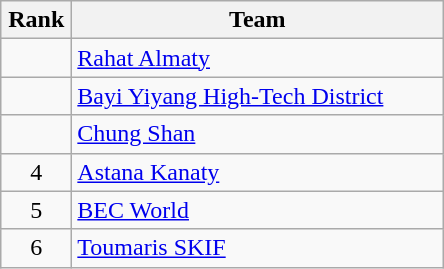<table class="wikitable" style="text-align: center;">
<tr>
<th width=40>Rank</th>
<th width=240>Team</th>
</tr>
<tr>
<td></td>
<td align="left"> <a href='#'>Rahat Almaty</a></td>
</tr>
<tr>
<td></td>
<td align="left"> <a href='#'>Bayi Yiyang High-Tech District</a></td>
</tr>
<tr>
<td></td>
<td align="left"> <a href='#'>Chung Shan</a></td>
</tr>
<tr>
<td>4</td>
<td align="left"> <a href='#'>Astana Kanaty</a></td>
</tr>
<tr>
<td>5</td>
<td align="left"> <a href='#'>BEC World</a></td>
</tr>
<tr>
<td>6</td>
<td align="left"> <a href='#'>Toumaris SKIF</a></td>
</tr>
</table>
